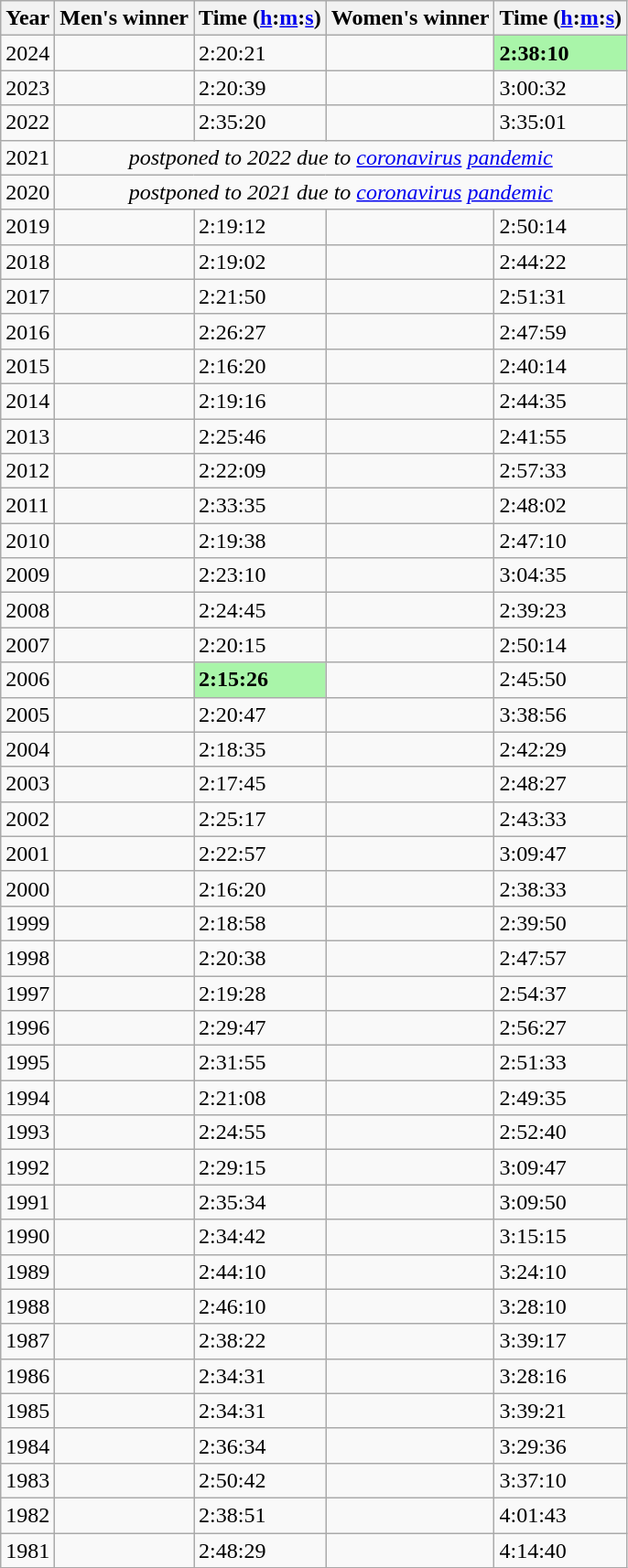<table class="wikitable sortable">
<tr>
<th>Year</th>
<th>Men's winner</th>
<th>Time (<a href='#'>h</a>:<a href='#'>m</a>:<a href='#'>s</a>)</th>
<th>Women's winner</th>
<th>Time (<a href='#'>h</a>:<a href='#'>m</a>:<a href='#'>s</a>)</th>
</tr>
<tr>
<td>2024</td>
<td></td>
<td>2:20:21</td>
<td></td>
<td bgcolor=#A9F5A9><strong>2:38:10</strong></td>
</tr>
<tr>
<td>2023</td>
<td></td>
<td>2:20:39</td>
<td></td>
<td>3:00:32</td>
</tr>
<tr>
<td>2022</td>
<td></td>
<td>2:35:20</td>
<td></td>
<td>3:35:01</td>
</tr>
<tr>
<td>2021</td>
<td colspan="4" align="center"><em>postponed to 2022 due to <a href='#'>coronavirus</a> <a href='#'>pandemic</a></em></td>
</tr>
<tr>
<td>2020</td>
<td colspan="4" align="center"><em>postponed to 2021 due to <a href='#'>coronavirus</a> <a href='#'>pandemic</a></em></td>
</tr>
<tr>
<td>2019</td>
<td></td>
<td>2:19:12</td>
<td></td>
<td>2:50:14</td>
</tr>
<tr>
<td>2018</td>
<td></td>
<td>2:19:02</td>
<td></td>
<td>2:44:22</td>
</tr>
<tr>
<td>2017</td>
<td></td>
<td>2:21:50</td>
<td></td>
<td>2:51:31</td>
</tr>
<tr>
<td>2016</td>
<td></td>
<td>2:26:27</td>
<td></td>
<td>2:47:59</td>
</tr>
<tr>
<td>2015</td>
<td></td>
<td>2:16:20</td>
<td></td>
<td>2:40:14</td>
</tr>
<tr>
<td>2014</td>
<td></td>
<td>2:19:16</td>
<td></td>
<td>2:44:35</td>
</tr>
<tr>
<td>2013</td>
<td></td>
<td>2:25:46</td>
<td></td>
<td>2:41:55</td>
</tr>
<tr>
<td>2012</td>
<td></td>
<td>2:22:09</td>
<td></td>
<td>2:57:33</td>
</tr>
<tr>
<td>2011</td>
<td></td>
<td>2:33:35</td>
<td></td>
<td>2:48:02</td>
</tr>
<tr>
<td>2010</td>
<td></td>
<td>2:19:38</td>
<td></td>
<td>2:47:10</td>
</tr>
<tr>
<td>2009</td>
<td></td>
<td>2:23:10</td>
<td></td>
<td>3:04:35</td>
</tr>
<tr>
<td>2008</td>
<td></td>
<td>2:24:45</td>
<td></td>
<td>2:39:23</td>
</tr>
<tr>
<td>2007</td>
<td></td>
<td>2:20:15</td>
<td></td>
<td>2:50:14</td>
</tr>
<tr>
<td>2006</td>
<td></td>
<td bgcolor=#A9F5A9><strong>2:15:26</strong></td>
<td></td>
<td>2:45:50</td>
</tr>
<tr>
<td>2005</td>
<td></td>
<td>2:20:47</td>
<td></td>
<td>3:38:56</td>
</tr>
<tr>
<td>2004</td>
<td></td>
<td>2:18:35</td>
<td></td>
<td>2:42:29</td>
</tr>
<tr>
<td>2003</td>
<td></td>
<td>2:17:45</td>
<td></td>
<td>2:48:27</td>
</tr>
<tr>
<td>2002</td>
<td></td>
<td>2:25:17</td>
<td></td>
<td>2:43:33</td>
</tr>
<tr>
<td>2001</td>
<td></td>
<td>2:22:57</td>
<td></td>
<td>3:09:47</td>
</tr>
<tr>
<td>2000</td>
<td></td>
<td>2:16:20</td>
<td></td>
<td>2:38:33</td>
</tr>
<tr>
<td>1999</td>
<td></td>
<td>2:18:58</td>
<td></td>
<td>2:39:50</td>
</tr>
<tr>
<td>1998</td>
<td></td>
<td>2:20:38</td>
<td></td>
<td>2:47:57</td>
</tr>
<tr>
<td>1997</td>
<td></td>
<td>2:19:28</td>
<td></td>
<td>2:54:37</td>
</tr>
<tr>
<td>1996</td>
<td></td>
<td>2:29:47</td>
<td></td>
<td>2:56:27</td>
</tr>
<tr>
<td>1995</td>
<td></td>
<td>2:31:55</td>
<td></td>
<td>2:51:33</td>
</tr>
<tr>
<td>1994</td>
<td></td>
<td>2:21:08</td>
<td></td>
<td>2:49:35</td>
</tr>
<tr>
<td>1993</td>
<td></td>
<td>2:24:55</td>
<td></td>
<td>2:52:40</td>
</tr>
<tr>
<td>1992</td>
<td></td>
<td>2:29:15</td>
<td></td>
<td>3:09:47</td>
</tr>
<tr>
<td>1991</td>
<td></td>
<td>2:35:34</td>
<td></td>
<td>3:09:50</td>
</tr>
<tr>
<td>1990</td>
<td></td>
<td>2:34:42</td>
<td></td>
<td>3:15:15</td>
</tr>
<tr>
<td>1989</td>
<td></td>
<td>2:44:10</td>
<td></td>
<td>3:24:10</td>
</tr>
<tr>
<td>1988</td>
<td></td>
<td>2:46:10</td>
<td></td>
<td>3:28:10</td>
</tr>
<tr>
<td>1987</td>
<td></td>
<td>2:38:22</td>
<td></td>
<td>3:39:17</td>
</tr>
<tr>
<td>1986</td>
<td></td>
<td>2:34:31</td>
<td></td>
<td>3:28:16</td>
</tr>
<tr>
<td>1985</td>
<td></td>
<td>2:34:31</td>
<td></td>
<td>3:39:21</td>
</tr>
<tr>
<td>1984</td>
<td></td>
<td>2:36:34</td>
<td></td>
<td>3:29:36</td>
</tr>
<tr>
<td>1983</td>
<td></td>
<td>2:50:42</td>
<td></td>
<td>3:37:10</td>
</tr>
<tr>
<td>1982</td>
<td></td>
<td>2:38:51</td>
<td></td>
<td>4:01:43</td>
</tr>
<tr>
<td>1981</td>
<td></td>
<td>2:48:29</td>
<td></td>
<td>4:14:40</td>
</tr>
</table>
